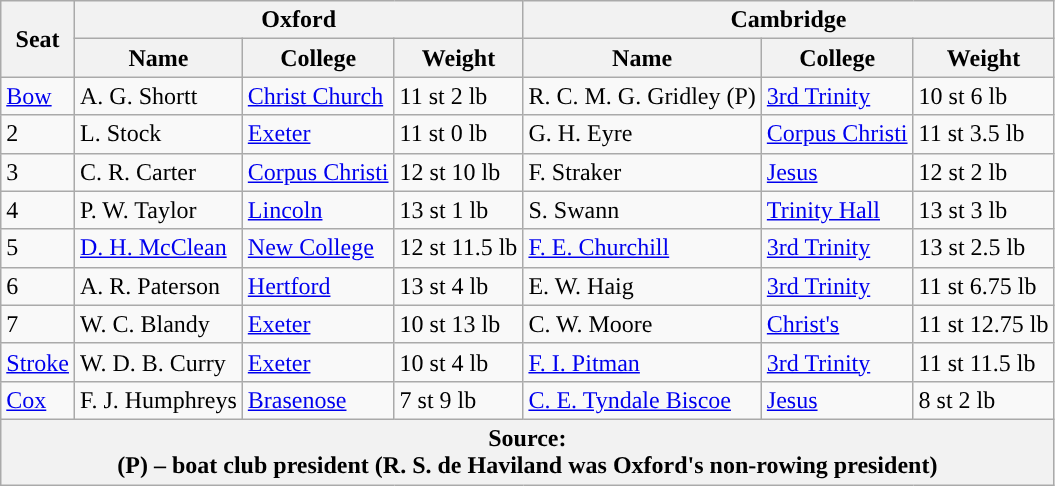<table class="wikitable">
<tr>
<th rowspan="2" scope="col">Seat</th>
<th colspan="3" scope="col">Oxford <br> </th>
<th colspan="3" scope="col">Cambridge <br> </th>
</tr>
<tr>
<th>Name</th>
<th>College</th>
<th>Weight</th>
<th>Name</th>
<th>College</th>
<th>Weight</th>
</tr>
<tr>
<td><a href='#'>Bow</a></td>
<td>A. G. Shortt</td>
<td><a href='#'>Christ Church</a></td>
<td>11 st 2 lb</td>
<td>R. C. M. G. Gridley (P)</td>
<td><a href='#'>3rd Trinity</a></td>
<td>10 st 6 lb</td>
</tr>
<tr>
<td>2</td>
<td>L. Stock</td>
<td><a href='#'>Exeter</a></td>
<td>11 st 0 lb</td>
<td>G. H. Eyre</td>
<td><a href='#'>Corpus Christi</a></td>
<td>11 st 3.5 lb</td>
</tr>
<tr>
<td>3</td>
<td>C. R. Carter</td>
<td><a href='#'>Corpus Christi</a></td>
<td>12 st 10 lb</td>
<td>F. Straker</td>
<td><a href='#'>Jesus</a></td>
<td>12 st 2 lb</td>
</tr>
<tr>
<td>4</td>
<td>P. W. Taylor</td>
<td><a href='#'>Lincoln</a></td>
<td>13 st 1 lb</td>
<td>S. Swann</td>
<td><a href='#'>Trinity Hall</a></td>
<td>13 st 3 lb</td>
</tr>
<tr>
<td>5</td>
<td><a href='#'>D. H. McClean</a></td>
<td><a href='#'>New College</a></td>
<td>12 st 11.5 lb</td>
<td><a href='#'>F. E. Churchill</a></td>
<td><a href='#'>3rd Trinity</a></td>
<td>13 st 2.5 lb</td>
</tr>
<tr>
<td>6</td>
<td>A. R. Paterson</td>
<td><a href='#'>Hertford</a></td>
<td>13 st 4 lb</td>
<td>E. W. Haig</td>
<td><a href='#'>3rd Trinity</a></td>
<td>11 st 6.75 lb</td>
</tr>
<tr>
<td>7</td>
<td>W. C. Blandy</td>
<td><a href='#'>Exeter</a></td>
<td>10 st 13 lb</td>
<td>C. W. Moore</td>
<td><a href='#'>Christ's</a></td>
<td>11 st 12.75 lb</td>
</tr>
<tr>
<td><a href='#'>Stroke</a></td>
<td>W. D. B. Curry</td>
<td><a href='#'>Exeter</a></td>
<td>10 st 4 lb</td>
<td><a href='#'>F. I. Pitman</a></td>
<td><a href='#'>3rd Trinity</a></td>
<td>11 st 11.5 lb</td>
</tr>
<tr>
<td><a href='#'>Cox</a></td>
<td>F. J. Humphreys</td>
<td><a href='#'>Brasenose</a></td>
<td>7 st 9 lb</td>
<td><a href='#'>C. E. Tyndale Biscoe</a></td>
<td><a href='#'>Jesus</a></td>
<td>8 st 2 lb</td>
</tr>
<tr>
<th colspan="7">Source:<br>(P) – boat club president (R. S. de Haviland was Oxford's non-rowing president)</th>
</tr>
</table>
